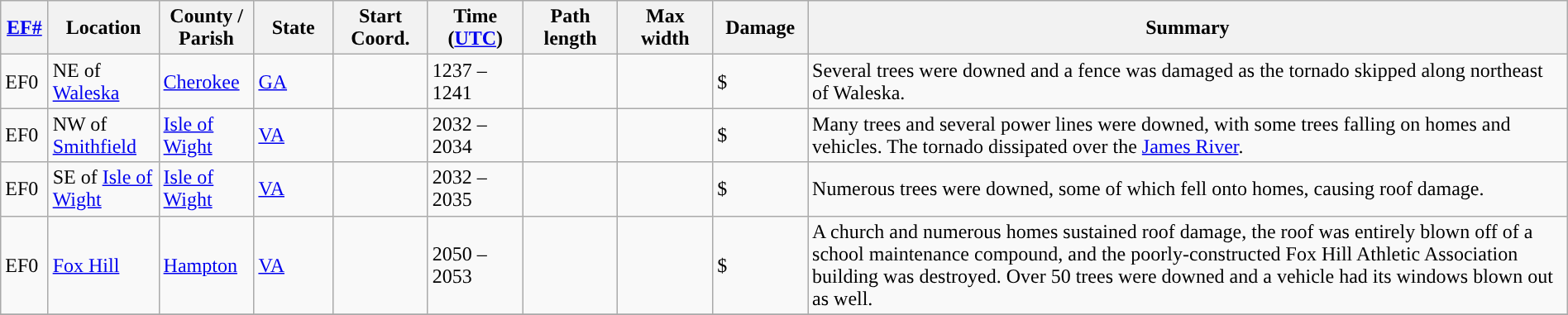<table class="wikitable sortable" style="width:100%;">
<tr>
<th scope="col" width="3%" align="center"><a href='#'>EF#</a></th>
<th scope="col" width="7%" align="center" class="unsortable">Location</th>
<th scope="col" width="6%" align="center" class="unsortable">County / Parish</th>
<th scope="col" width="5%" align="center">State</th>
<th scope="col" width="6%" align="center">Start Coord.</th>
<th scope="col" width="6%" align="center">Time (<a href='#'>UTC</a>)</th>
<th scope="col" width="6%" align="center">Path length</th>
<th scope="col" width="6%" align="center">Max width</th>
<th scope="col" width="6%" align="center">Damage</th>
<th scope="col" width="48%" class="unsortable" align="center">Summary</th>
</tr>
<tr>
<td>EF0</td>
<td>NE of <a href='#'>Waleska</a></td>
<td><a href='#'>Cherokee</a></td>
<td><a href='#'>GA</a></td>
<td></td>
<td>1237 – 1241</td>
<td></td>
<td></td>
<td>$</td>
<td>Several trees were downed and a fence was damaged as the tornado skipped along northeast of Waleska.</td>
</tr>
<tr>
<td>EF0</td>
<td>NW of <a href='#'>Smithfield</a></td>
<td><a href='#'>Isle of Wight</a></td>
<td><a href='#'>VA</a></td>
<td></td>
<td>2032 – 2034</td>
<td></td>
<td></td>
<td>$</td>
<td>Many trees and several power lines were downed, with some trees falling on homes and vehicles. The tornado dissipated over the <a href='#'>James River</a>.</td>
</tr>
<tr>
<td>EF0</td>
<td>SE of <a href='#'>Isle of Wight</a></td>
<td><a href='#'>Isle of Wight</a></td>
<td><a href='#'>VA</a></td>
<td></td>
<td>2032 – 2035</td>
<td></td>
<td></td>
<td>$</td>
<td>Numerous trees were downed, some of which fell onto homes, causing roof damage.</td>
</tr>
<tr>
<td>EF0</td>
<td><a href='#'>Fox Hill</a></td>
<td><a href='#'>Hampton</a></td>
<td><a href='#'>VA</a></td>
<td></td>
<td>2050 – 2053</td>
<td></td>
<td></td>
<td>$</td>
<td>A church and numerous homes sustained roof damage, the roof was entirely blown off of a school maintenance compound, and the poorly-constructed Fox Hill Athletic Association building was destroyed. Over 50 trees were downed and a vehicle had its windows blown out as well.</td>
</tr>
<tr>
</tr>
</table>
